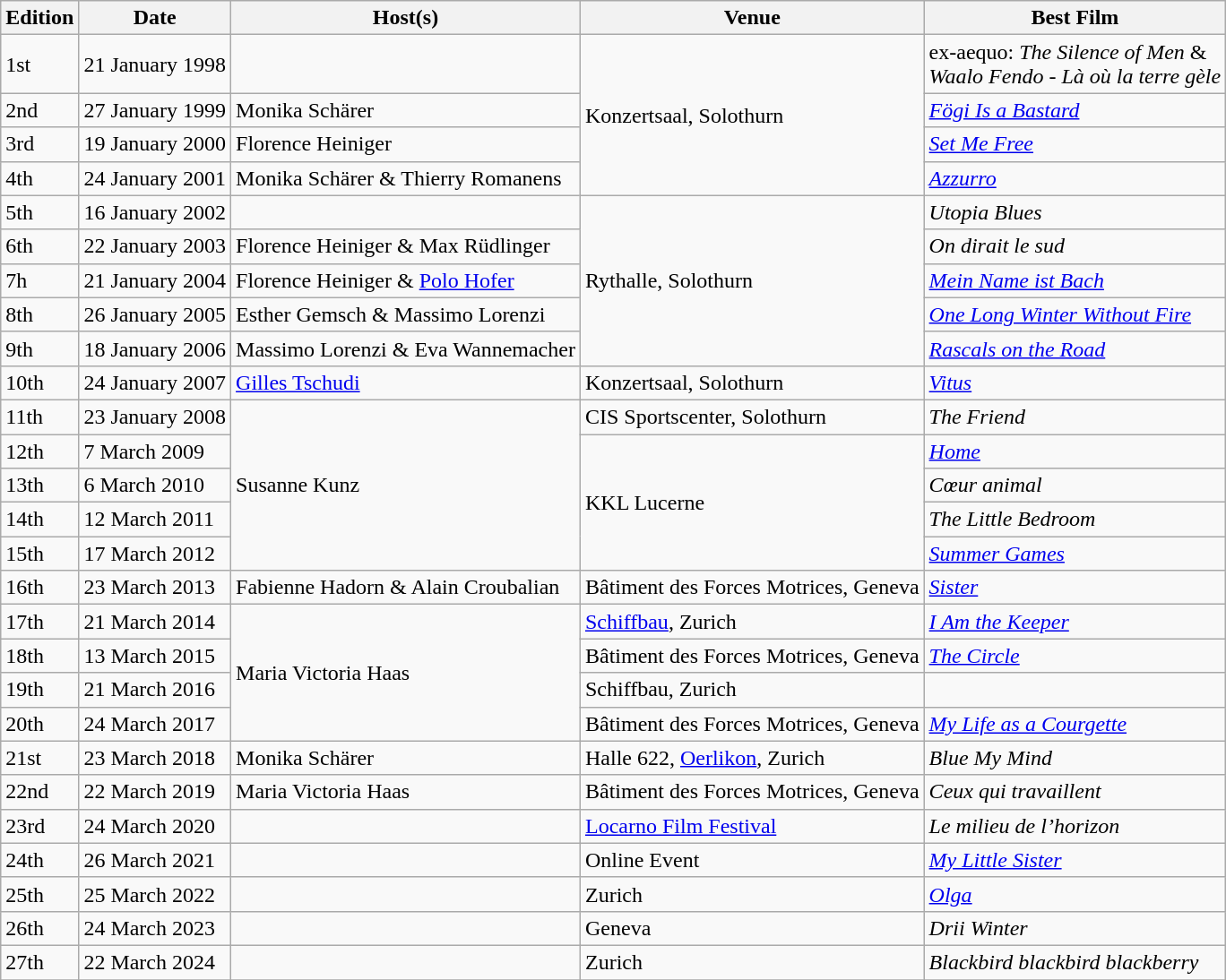<table class="sortable wikitable center">
<tr>
<th>Edition</th>
<th>Date</th>
<th>Host(s)</th>
<th>Venue</th>
<th>Best Film</th>
</tr>
<tr>
<td>1st</td>
<td>21 January 1998</td>
<td></td>
<td rowspan="4">Konzertsaal, Solothurn</td>
<td>ex-aequo: <em>The Silence of Men</em> &<br> <em>Waalo Fendo - Là où la terre gèle</em></td>
</tr>
<tr>
<td>2nd</td>
<td>27 January 1999</td>
<td>Monika Schärer</td>
<td><em><a href='#'>Fögi Is a Bastard</a></em></td>
</tr>
<tr>
<td>3rd</td>
<td>19 January 2000</td>
<td>Florence Heiniger</td>
<td><em><a href='#'>Set Me Free</a></em></td>
</tr>
<tr>
<td>4th</td>
<td>24 January 2001</td>
<td>Monika Schärer & Thierry Romanens</td>
<td><em><a href='#'>Azzurro</a></em></td>
</tr>
<tr>
<td>5th</td>
<td>16 January 2002</td>
<td></td>
<td rowspan="5">Rythalle, Solothurn</td>
<td><em>Utopia Blues</em></td>
</tr>
<tr>
<td>6th</td>
<td>22 January 2003 </td>
<td>Florence Heiniger & Max Rüdlinger</td>
<td><em>On dirait le sud</em></td>
</tr>
<tr>
<td>7h</td>
<td>21 January 2004</td>
<td>Florence Heiniger & <a href='#'>Polo Hofer</a></td>
<td><em><a href='#'>Mein Name ist Bach</a></em></td>
</tr>
<tr>
<td>8th</td>
<td>26 January 2005</td>
<td>Esther Gemsch & Massimo Lorenzi</td>
<td><em><a href='#'>One Long Winter Without Fire</a></em></td>
</tr>
<tr>
<td>9th</td>
<td>18 January 2006</td>
<td>Massimo Lorenzi & Eva Wannemacher</td>
<td><em><a href='#'>Rascals on the Road</a></em></td>
</tr>
<tr>
<td>10th</td>
<td>24 January 2007</td>
<td><a href='#'>Gilles Tschudi</a></td>
<td>Konzertsaal, Solothurn</td>
<td><em><a href='#'>Vitus</a></em></td>
</tr>
<tr>
<td>11th</td>
<td>23 January 2008</td>
<td rowspan="5">Susanne Kunz</td>
<td>CIS Sportscenter, Solothurn</td>
<td><em>The Friend</em></td>
</tr>
<tr>
<td>12th</td>
<td>7 March 2009</td>
<td rowspan="4">KKL Lucerne</td>
<td><em><a href='#'>Home</a></em></td>
</tr>
<tr>
<td>13th</td>
<td>6 March 2010</td>
<td><em>Cœur animal</em></td>
</tr>
<tr>
<td>14th</td>
<td>12 March 2011</td>
<td><em>The Little Bedroom</em></td>
</tr>
<tr>
<td>15th</td>
<td>17 March 2012</td>
<td><em><a href='#'>Summer Games</a></em></td>
</tr>
<tr>
<td>16th</td>
<td>23 March 2013</td>
<td>Fabienne Hadorn & Alain Croubalian</td>
<td>Bâtiment des Forces Motrices, Geneva</td>
<td><em><a href='#'>Sister</a></em></td>
</tr>
<tr>
<td>17th</td>
<td>21 March 2014</td>
<td rowspan="4">Maria Victoria Haas</td>
<td><a href='#'>Schiffbau</a>, Zurich</td>
<td><em><a href='#'>I Am the Keeper</a></em></td>
</tr>
<tr>
<td>18th</td>
<td>13 March 2015</td>
<td>Bâtiment des Forces Motrices, Geneva</td>
<td><em><a href='#'>The Circle</a></em></td>
</tr>
<tr>
<td>19th</td>
<td>21 March 2016</td>
<td>Schiffbau, Zurich</td>
<td><em></em></td>
</tr>
<tr>
<td>20th</td>
<td>24 March 2017</td>
<td>Bâtiment des Forces Motrices, Geneva</td>
<td><em><a href='#'>My Life as a Courgette</a></em></td>
</tr>
<tr>
<td>21st</td>
<td>23 March 2018</td>
<td>Monika Schärer</td>
<td>Halle 622, <a href='#'>Oerlikon</a>, Zurich</td>
<td><em>Blue My Mind</em></td>
</tr>
<tr>
<td>22nd</td>
<td>22 March 2019</td>
<td>Maria Victoria Haas</td>
<td>Bâtiment des Forces Motrices, Geneva</td>
<td><em>Ceux qui travaillent</em></td>
</tr>
<tr>
<td>23rd</td>
<td>24 March 2020</td>
<td></td>
<td><a href='#'>Locarno Film Festival</a></td>
<td><em>Le milieu de l’horizon</em></td>
</tr>
<tr>
<td>24th</td>
<td>26 March 2021</td>
<td></td>
<td>Online Event</td>
<td><em><a href='#'>My Little Sister</a></em></td>
</tr>
<tr>
<td>25th</td>
<td>25 March 2022</td>
<td></td>
<td>Zurich</td>
<td><em><a href='#'>Olga</a></em></td>
</tr>
<tr>
<td>26th</td>
<td>24 March 2023</td>
<td></td>
<td>Geneva</td>
<td><em>Drii Winter</em></td>
</tr>
<tr>
<td>27th</td>
<td>22 March 2024</td>
<td></td>
<td>Zurich</td>
<td><em>Blackbird blackbird blackberry</em></td>
</tr>
<tr>
</tr>
</table>
